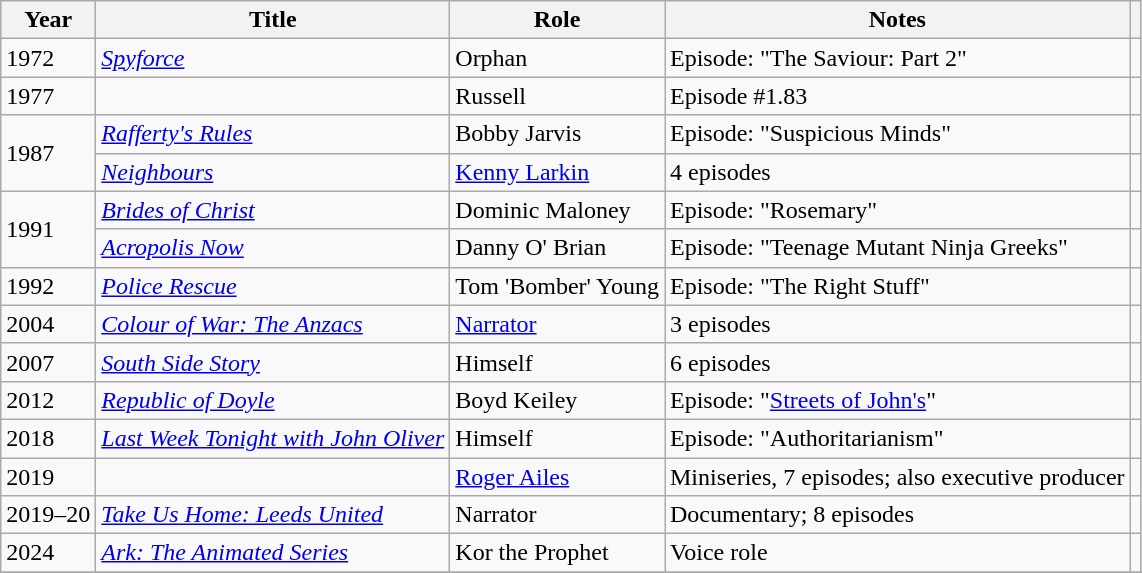<table class="wikitable sortable plainrowheaders">
<tr>
<th scope="col">Year</th>
<th scope="col">Title</th>
<th scope="col">Role</th>
<th scope="col">Notes</th>
<th scope="col" class="unsortable"></th>
</tr>
<tr>
<td>1972</td>
<td><em><a href='#'>Spyforce</a></em></td>
<td>Orphan</td>
<td>Episode: "The Saviour: Part 2"</td>
<td></td>
</tr>
<tr>
<td>1977</td>
<td><em></em></td>
<td>Russell</td>
<td>Episode #1.83</td>
<td></td>
</tr>
<tr>
<td rowspan="2">1987</td>
<td><em><a href='#'>Rafferty's Rules</a></em></td>
<td>Bobby Jarvis</td>
<td>Episode: "Suspicious Minds"</td>
<td></td>
</tr>
<tr>
<td><em><a href='#'>Neighbours</a></em></td>
<td><a href='#'>Kenny Larkin</a></td>
<td>4 episodes</td>
<td></td>
</tr>
<tr>
<td rowspan="2">1991</td>
<td><em><a href='#'>Brides of Christ</a></em></td>
<td>Dominic Maloney</td>
<td>Episode: "Rosemary"</td>
<td></td>
</tr>
<tr>
<td><em><a href='#'>Acropolis Now</a></em></td>
<td>Danny O' Brian</td>
<td>Episode: "Teenage Mutant Ninja Greeks"</td>
<td></td>
</tr>
<tr>
<td>1992</td>
<td><em><a href='#'>Police Rescue</a></em></td>
<td>Tom 'Bomber' Young</td>
<td>Episode: "The Right Stuff"</td>
<td></td>
</tr>
<tr>
<td>2004</td>
<td><em><a href='#'>Colour of War: The Anzacs</a></em></td>
<td><a href='#'>Narrator</a></td>
<td>3 episodes</td>
<td></td>
</tr>
<tr>
<td>2007</td>
<td><em><a href='#'>South Side Story</a></em></td>
<td>Himself</td>
<td>6 episodes</td>
<td></td>
</tr>
<tr>
<td>2012</td>
<td><em><a href='#'>Republic of Doyle</a></em></td>
<td>Boyd Keiley</td>
<td>Episode: "<a href='#'>Streets of John's</a>"</td>
<td></td>
</tr>
<tr>
<td>2018</td>
<td><em><a href='#'>Last Week Tonight with John Oliver</a></em></td>
<td>Himself</td>
<td>Episode: "Authoritarianism"</td>
<td></td>
</tr>
<tr>
<td>2019</td>
<td><em></em></td>
<td><a href='#'>Roger Ailes</a></td>
<td>Miniseries, 7 episodes; also executive producer</td>
<td></td>
</tr>
<tr>
<td>2019–20</td>
<td><em><a href='#'>Take Us Home: Leeds United</a></em></td>
<td>Narrator</td>
<td>Documentary; 8 episodes</td>
<td></td>
</tr>
<tr>
<td>2024</td>
<td><em><a href='#'>Ark: The Animated Series</a></em></td>
<td>Kor the Prophet</td>
<td>Voice role</td>
<td style="text-align:center;"></td>
</tr>
<tr>
</tr>
</table>
